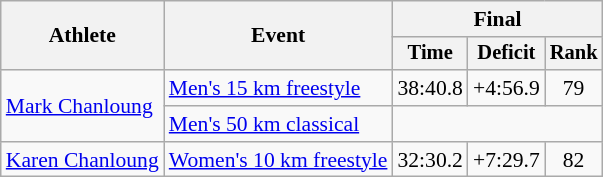<table class="wikitable" style="font-size:90%">
<tr>
<th rowspan="2">Athlete</th>
<th rowspan="2">Event</th>
<th colspan="3">Final</th>
</tr>
<tr style="font-size:95%">
<th>Time</th>
<th>Deficit</th>
<th>Rank</th>
</tr>
<tr align=center>
<td align=left rowspan=2><a href='#'>Mark Chanloung</a></td>
<td align=left><a href='#'>Men's 15 km freestyle</a></td>
<td>38:40.8</td>
<td>+4:56.9</td>
<td>79</td>
</tr>
<tr align=center>
<td align=left><a href='#'>Men's 50 km classical</a></td>
<td colspan=3></td>
</tr>
<tr align=center>
<td align=left><a href='#'>Karen Chanloung</a></td>
<td align=left><a href='#'>Women's 10 km freestyle</a></td>
<td>32:30.2</td>
<td>+7:29.7</td>
<td>82</td>
</tr>
</table>
